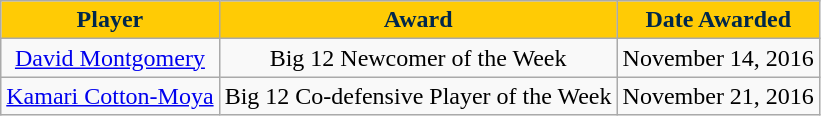<table class="wikitable sortable sortable" style="text-align: center">
<tr align=center>
<th style="background: #FFCB05; color: #00274C">Player</th>
<th style="background: #FFCB05; color: #00274C">Award</th>
<th style="background: #FFCB05; color: #00274C">Date Awarded</th>
</tr>
<tr>
<td><a href='#'>David Montgomery</a></td>
<td>Big 12 Newcomer of the Week</td>
<td>November 14, 2016</td>
</tr>
<tr>
<td><a href='#'>Kamari Cotton-Moya</a></td>
<td>Big 12 Co-defensive Player of the Week</td>
<td>November 21, 2016</td>
</tr>
</table>
